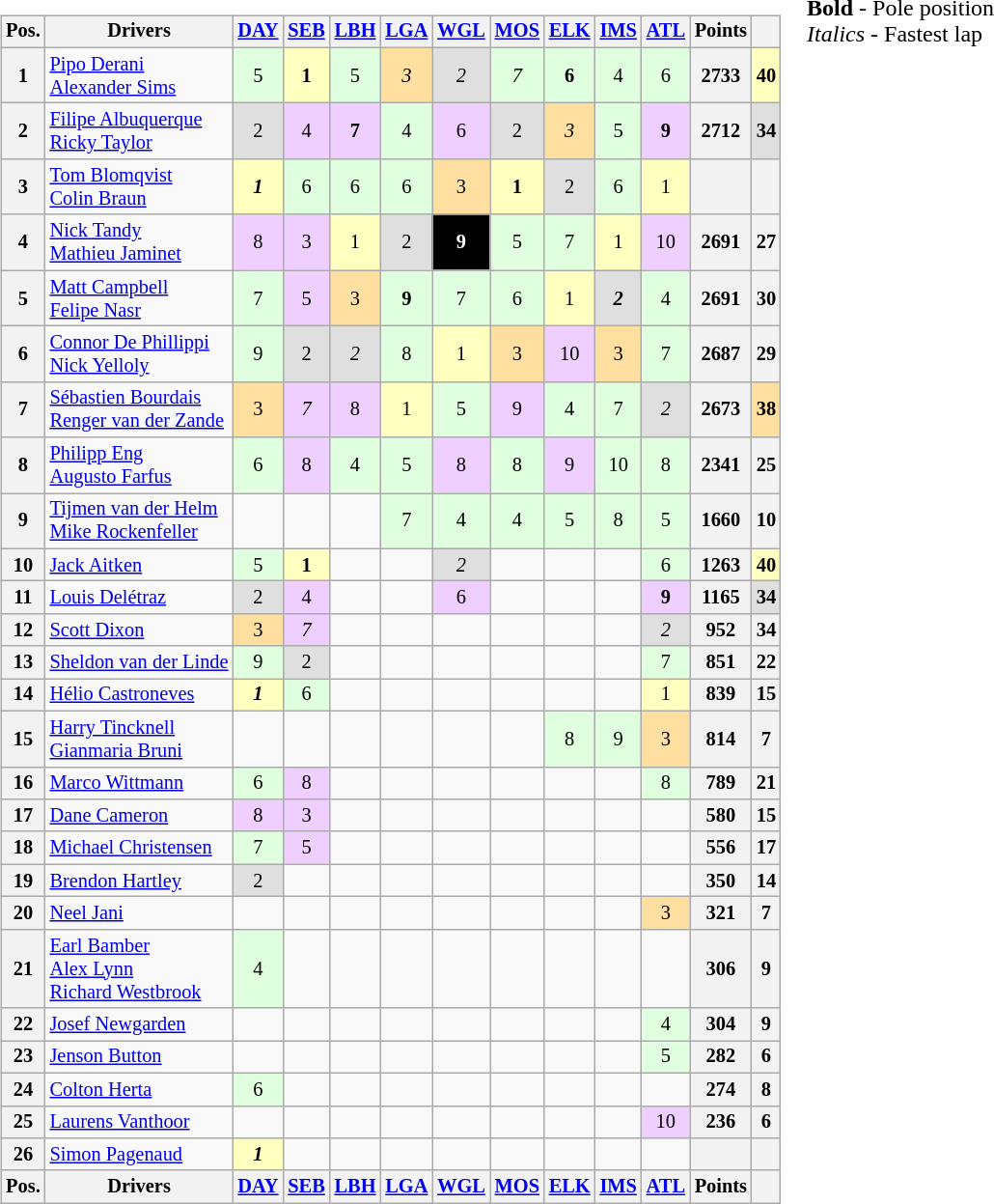<table valign="top">
<tr>
<td><br><table class="wikitable" style="font-size:85%;">
<tr>
<th>Pos.</th>
<th>Drivers</th>
<th><a href='#'>DAY</a></th>
<th><a href='#'>SEB</a></th>
<th><a href='#'>LBH</a></th>
<th><a href='#'>LGA</a></th>
<th><a href='#'>WGL</a></th>
<th><a href='#'>MOS</a></th>
<th><a href='#'>ELK</a></th>
<th><a href='#'>IMS</a></th>
<th><a href='#'>ATL</a></th>
<th>Points</th>
<th></th>
</tr>
<tr>
<th>1</th>
<td> <a href='#'>Pipo Derani</a><br> <a href='#'>Alexander Sims</a></td>
<td style="background:#dfffdf;" align="center">5</td>
<td style="background:#ffffbf;" align="center"><strong>1</strong></td>
<td style="background:#dfffdf;" align="center">5</td>
<td style="background:#ffdf9f;" align="center"><em>3</em></td>
<td style="background:#dfdfdf;" align="center"><em>2</em></td>
<td style="background:#dfffdf;" align="center"><em>7</em></td>
<td style="background:#dfffdf;" align="center"><strong>6</strong></td>
<td style="background:#dfffdf;" align="center">4</td>
<td style="background:#dfffdf;" align="center">6</td>
<th>2733</th>
<th style="background:#ffffbf;">40</th>
</tr>
<tr>
<th>2</th>
<td> <a href='#'>Filipe Albuquerque</a><br> <a href='#'>Ricky Taylor</a></td>
<td style="background:#dfdfdf;" align="center">2</td>
<td style="background:#efcfff;" align="center">4</td>
<td style="background:#efcfff;" align="center"><strong>7</strong></td>
<td style="background:#dfffdf;" align="center">4</td>
<td style="background:#efcfff;" align="center">6</td>
<td style="background:#dfdfdf;" align="center">2</td>
<td style="background:#ffdf9f;" align="center"><em>3</em></td>
<td style="background:#dfffdf;" align="center">5</td>
<td style="background:#efcfff;" align="center"><strong>9</strong></td>
<th>2712</th>
<th style="background:#dfdfdf;">34</th>
</tr>
<tr>
<th>3</th>
<td> <a href='#'>Tom Blomqvist</a><br> <a href='#'>Colin Braun</a></td>
<td style="background:#ffffbf;" align="center"><strong><em>1</em></strong></td>
<td style="background:#dfffdf;" align="center">6</td>
<td style="background:#dfffdf;" align="center">6</td>
<td style="background:#dfffdf;" align="center">6</td>
<td style="background:#ffdf9f;" align="center">3</td>
<td style="background:#ffffbf;" align="center"><strong>1</strong></td>
<td style="background:#dfdfdf;" align="center">2</td>
<td style="background:#dfffdf;" align="center">6</td>
<td style="background:#ffffbf;" align="center">1</td>
<th></th>
<th></th>
</tr>
<tr>
<th>4</th>
<td> <a href='#'>Nick Tandy</a><br> <a href='#'>Mathieu Jaminet</a></td>
<td style="background:#efcfff;" align="center">8</td>
<td style="background:#efcfff;" align="center">3</td>
<td style="background:#ffffbf;" align="center">1</td>
<td style="background:#dfdfdf;" align="center">2</td>
<td style="background-color:#000000;color:white" align="center"><strong>9</strong></td>
<td style="background:#dfffdf;" align="center">5</td>
<td style="background:#dfffdf;" align="center">7</td>
<td style="background:#ffffbf;" align="center">1</td>
<td style="background:#efcfff;" align="center">10</td>
<th>2691</th>
<th>27</th>
</tr>
<tr>
<th>5</th>
<td> <a href='#'>Matt Campbell</a><br> <a href='#'>Felipe Nasr</a></td>
<td style="background:#dfffdf;" align="center">7</td>
<td style="background:#efcfff;" align="center">5</td>
<td style="background:#ffdf9f;" align="center">3</td>
<td style="background:#dfffdf;" align="center"><strong>9</strong></td>
<td style="background:#dfffdf;" align="center">7</td>
<td style="background:#dfffdf;" align="center">6</td>
<td style="background:#ffffbf;" align="center">1</td>
<td style="background:#dfdfdf;" align="center"><strong><em>2</em></strong></td>
<td style="background:#dfffdf;" align="center">4</td>
<th>2691</th>
<th>30</th>
</tr>
<tr>
<th>6</th>
<td> <a href='#'>Connor De Phillippi</a><br> <a href='#'>Nick Yelloly</a></td>
<td style="background:#dfffdf;" align="center">9</td>
<td style="background:#dfdfdf;" align="center">2</td>
<td style="background:#dfdfdf;" align="center"><em>2</em></td>
<td style="background:#dfffdf;" align="center">8</td>
<td style="background:#ffffbf;" align="center">1</td>
<td style="background:#ffdf9f;" align="center">3</td>
<td style="background:#efcfff;" align="center">10</td>
<td style="background:#ffdf9f;" align="center">3</td>
<td style="background:#dfffdf;" align="center">7</td>
<th>2687</th>
<th>29</th>
</tr>
<tr>
<th>7</th>
<td> <a href='#'>Sébastien Bourdais</a><br> <a href='#'>Renger van der Zande</a></td>
<td style="background:#ffdf9f;" align="center">3</td>
<td style="background:#efcfff;" align="center"><em>7</em></td>
<td style="background:#efcfff;" align="center">8</td>
<td style="background:#ffffbf;" align="center">1</td>
<td style="background:#dfffdf;" align="center">5</td>
<td style="background:#efcfff;" align="center">9</td>
<td style="background:#dfffdf;" align="center">4</td>
<td style="background:#dfffdf;" align="center">7</td>
<td style="background:#dfdfdf;" align="center"><em>2</em></td>
<th>2673</th>
<th style="background:#ffdf9f;" align="center">38</th>
</tr>
<tr>
<th>8</th>
<td> <a href='#'>Philipp Eng</a><br> <a href='#'>Augusto Farfus</a></td>
<td style="background:#dfffdf;" align="center">6</td>
<td style="background:#efcfff;" align="center">8</td>
<td style="background:#dfffdf;" align="center">4</td>
<td style="background:#dfffdf;" align="center">5</td>
<td style="background:#efcfff;" align="center">8</td>
<td style="background:#dfffdf;" align="center">8</td>
<td style="background:#efcfff;" align="center">9</td>
<td style="background:#dfffdf;" align="center">10</td>
<td style="background:#dfffdf;" align="center">8</td>
<th>2341</th>
<th>25</th>
</tr>
<tr>
<th>9</th>
<td> <a href='#'>Tijmen van der Helm</a><br> <a href='#'>Mike Rockenfeller</a></td>
<td></td>
<td></td>
<td></td>
<td style="background:#dfffdf;" align="center">7</td>
<td style="background:#dfffdf;" align="center">4</td>
<td style="background:#dfffdf;" align="center">4</td>
<td style="background:#dfffdf;" align="center">5</td>
<td style="background:#dfffdf;" align="center">8</td>
<td style="background:#dfffdf;" align="center">5</td>
<th>1660</th>
<th>10</th>
</tr>
<tr>
<th>10</th>
<td> <a href='#'>Jack Aitken</a></td>
<td style="background:#dfffdf;" align="center">5</td>
<td style="background:#ffffbf;" align="center"><strong>1</strong></td>
<td></td>
<td></td>
<td style="background:#dfdfdf;" align="center"><em>2</em></td>
<td></td>
<td></td>
<td></td>
<td style="background:#dfffdf;" align="center">6</td>
<th>1263</th>
<th style="background:#ffffbf;">40</th>
</tr>
<tr>
<th>11</th>
<td> <a href='#'>Louis Delétraz</a></td>
<td style="background:#dfdfdf;" align="center">2</td>
<td style="background:#efcfff;" align="center">4</td>
<td></td>
<td></td>
<td style="background:#efcfff;" align="center">6</td>
<td></td>
<td></td>
<td></td>
<td style="background:#efcfff;" align="center"><strong>9</strong></td>
<th>1165</th>
<th style="background:#dfdfdf;">34</th>
</tr>
<tr>
<th>12</th>
<td> <a href='#'>Scott Dixon</a></td>
<td style="background:#ffdf9f;" align="center">3</td>
<td style="background:#efcfff;" align="center"><em>7</em></td>
<td></td>
<td></td>
<td></td>
<td></td>
<td></td>
<td></td>
<td style="background:#dfdfdf;" align="center"><em>2</em></td>
<th>952</th>
<th>34</th>
</tr>
<tr>
<th>13</th>
<td> <a href='#'>Sheldon van der Linde</a></td>
<td style="background:#dfffdf;" align="center">9</td>
<td style="background:#dfdfdf;" align="center">2</td>
<td></td>
<td></td>
<td></td>
<td></td>
<td></td>
<td></td>
<td style="background:#dfffdf;" align="center">7</td>
<th>851</th>
<th>22</th>
</tr>
<tr>
<th>14</th>
<td> <a href='#'>Hélio Castroneves</a></td>
<td style="background:#ffffbf;" align="center"><strong><em>1</em></strong></td>
<td style="background:#dfffdf;" align="center">6</td>
<td></td>
<td></td>
<td></td>
<td></td>
<td></td>
<td></td>
<td style="background:#ffffbf;" align="center">1</td>
<th>839</th>
<th>15</th>
</tr>
<tr>
<th>15</th>
<td> <a href='#'>Harry Tincknell</a><br> <a href='#'>Gianmaria Bruni</a></td>
<td></td>
<td></td>
<td></td>
<td></td>
<td></td>
<td></td>
<td style="background:#dfffdf;" align="center">8</td>
<td style="background:#dfffdf;" align="center">9</td>
<td style="background:#ffdf9f;" align="center">3</td>
<th>814</th>
<th>7</th>
</tr>
<tr>
<th>16</th>
<td> <a href='#'>Marco Wittmann</a></td>
<td style="background:#dfffdf;" align="center">6</td>
<td style="background:#efcfff;" align="center">8</td>
<td></td>
<td></td>
<td></td>
<td></td>
<td></td>
<td></td>
<td style="background:#dfffdf;" align="center">8</td>
<th>789</th>
<th>21</th>
</tr>
<tr>
<th>17</th>
<td> <a href='#'>Dane Cameron</a></td>
<td style="background:#efcfff;" align="center">8</td>
<td style="background:#efcfff;" align="center">3</td>
<td></td>
<td></td>
<td></td>
<td></td>
<td></td>
<td></td>
<td></td>
<th>580</th>
<th>15</th>
</tr>
<tr>
<th>18</th>
<td> <a href='#'>Michael Christensen</a></td>
<td style="background:#dfffdf;" align="center">7</td>
<td style="background:#efcfff;" align="center">5</td>
<td></td>
<td></td>
<td></td>
<td></td>
<td></td>
<td></td>
<td></td>
<th>556</th>
<th>17</th>
</tr>
<tr>
<th>19</th>
<td> <a href='#'>Brendon Hartley</a></td>
<td style="background:#dfdfdf;" align="center">2</td>
<td></td>
<td></td>
<td></td>
<td></td>
<td></td>
<td></td>
<td></td>
<td></td>
<th>350</th>
<th>14</th>
</tr>
<tr>
<th>20</th>
<td> <a href='#'>Neel Jani</a></td>
<td></td>
<td></td>
<td></td>
<td></td>
<td></td>
<td></td>
<td></td>
<td></td>
<td style="background:#ffdf9f;" align="center">3</td>
<th>321</th>
<th>7</th>
</tr>
<tr>
<th>21</th>
<td> <a href='#'>Earl Bamber</a><br> <a href='#'>Alex Lynn</a><br> <a href='#'>Richard Westbrook</a></td>
<td style="background:#dfffdf;" align="center">4</td>
<td></td>
<td></td>
<td></td>
<td></td>
<td></td>
<td></td>
<td></td>
<td></td>
<th>306</th>
<th>9</th>
</tr>
<tr>
<th>22</th>
<td> <a href='#'>Josef Newgarden</a></td>
<td></td>
<td></td>
<td></td>
<td></td>
<td></td>
<td></td>
<td></td>
<td></td>
<td style="background:#dfffdf;" align="center">4</td>
<th>304</th>
<th>9</th>
</tr>
<tr>
<th>23</th>
<td> <a href='#'>Jenson Button</a></td>
<td></td>
<td></td>
<td></td>
<td></td>
<td></td>
<td></td>
<td></td>
<td></td>
<td style="background:#dfffdf;" align="center">5</td>
<th>282</th>
<th>6</th>
</tr>
<tr>
<th>24</th>
<td> <a href='#'>Colton Herta</a></td>
<td style="background:#dfffdf;" align="center">6</td>
<td></td>
<td></td>
<td></td>
<td></td>
<td></td>
<td></td>
<td></td>
<td></td>
<th>274</th>
<th>8</th>
</tr>
<tr>
<th>25</th>
<td> <a href='#'>Laurens Vanthoor</a></td>
<td></td>
<td></td>
<td></td>
<td></td>
<td></td>
<td></td>
<td></td>
<td></td>
<td style="background:#efcfff;" align="center">10</td>
<th>236</th>
<th>6</th>
</tr>
<tr>
<th>26</th>
<td> <a href='#'>Simon Pagenaud</a></td>
<td style="background:#ffffbf;" align="center"><strong><em>1</em></strong></td>
<td></td>
<td></td>
<td></td>
<td></td>
<td></td>
<td></td>
<td></td>
<td></td>
<th></th>
<th></th>
</tr>
<tr>
<th>Pos.</th>
<th>Drivers</th>
<th><a href='#'>DAY</a></th>
<th><a href='#'>SEB</a></th>
<th><a href='#'>LBH</a></th>
<th><a href='#'>LGA</a></th>
<th><a href='#'>WGL</a></th>
<th><a href='#'>MOS</a></th>
<th><a href='#'>ELK</a></th>
<th><a href='#'>IMS</a></th>
<th><a href='#'>ATL</a></th>
<th>Points</th>
<th></th>
</tr>
</table>
</td>
<td valign="top"><br><span><strong>Bold</strong> - Pole position</span><br><span><em>Italics</em> - Fastest lap</span></td>
</tr>
</table>
